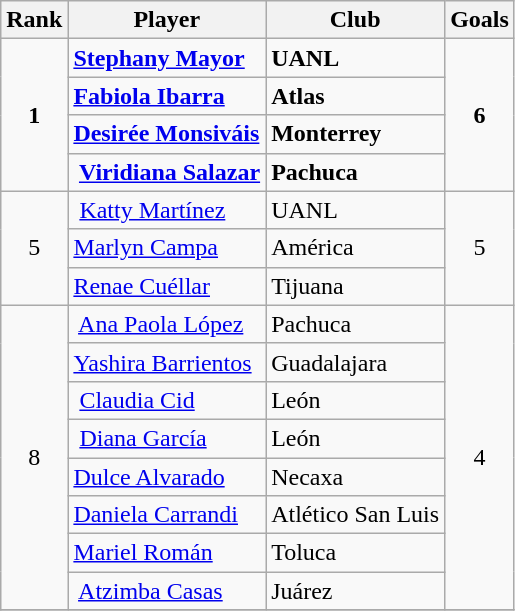<table class="wikitable">
<tr>
<th>Rank</th>
<th>Player</th>
<th>Club</th>
<th>Goals</th>
</tr>
<tr>
<td align=center rowspan=4><strong>1</strong></td>
<td><strong> <a href='#'>Stephany Mayor</a></strong></td>
<td><strong>UANL</strong></td>
<td align=center rowspan=4><strong>6</strong></td>
</tr>
<tr>
<td><strong> <a href='#'>Fabiola Ibarra</a></strong></td>
<td><strong>Atlas</strong></td>
</tr>
<tr>
<td><strong> <a href='#'>Desirée Monsiváis</a></strong></td>
<td><strong>Monterrey</strong></td>
</tr>
<tr>
<td><strong> <a href='#'>Viridiana Salazar</a></strong></td>
<td><strong>Pachuca</strong></td>
</tr>
<tr>
<td align=center rowspan=3>5</td>
<td> <a href='#'>Katty Martínez</a></td>
<td>UANL</td>
<td align=center rowspan=3>5</td>
</tr>
<tr>
<td> <a href='#'>Marlyn Campa</a></td>
<td>América</td>
</tr>
<tr>
<td> <a href='#'>Renae Cuéllar</a></td>
<td>Tijuana</td>
</tr>
<tr>
<td align=center rowspan=8>8</td>
<td> <a href='#'>Ana Paola López</a></td>
<td>Pachuca</td>
<td align=center rowspan=8>4</td>
</tr>
<tr>
<td> <a href='#'>Yashira Barrientos</a></td>
<td>Guadalajara</td>
</tr>
<tr>
<td> <a href='#'>Claudia Cid</a></td>
<td>León</td>
</tr>
<tr>
<td> <a href='#'>Diana García</a></td>
<td>León</td>
</tr>
<tr>
<td> <a href='#'>Dulce Alvarado</a></td>
<td>Necaxa</td>
</tr>
<tr>
<td> <a href='#'>Daniela Carrandi</a></td>
<td>Atlético San Luis</td>
</tr>
<tr>
<td> <a href='#'>Mariel Román</a></td>
<td>Toluca</td>
</tr>
<tr>
<td> <a href='#'>Atzimba Casas</a></td>
<td>Juárez</td>
</tr>
<tr>
</tr>
</table>
